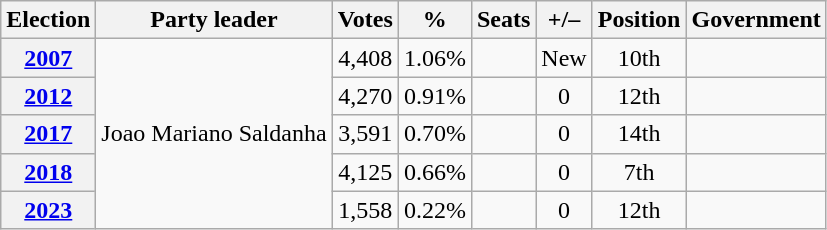<table class=wikitable style=text-align:center>
<tr>
<th><strong>Election</strong></th>
<th>Party leader</th>
<th><strong>Votes</strong></th>
<th><strong>%</strong></th>
<th><strong>Seats</strong></th>
<th><strong>+/–</strong></th>
<th><strong>Position</strong></th>
<th><strong>Government</strong></th>
</tr>
<tr>
<th><a href='#'>2007</a></th>
<td rowspan=6>Joao Mariano Saldanha</td>
<td>4,408</td>
<td>1.06%</td>
<td></td>
<td>New</td>
<td> 10th</td>
<td></td>
</tr>
<tr>
<th><a href='#'>2012</a></th>
<td>4,270</td>
<td>0.91%</td>
<td></td>
<td> 0</td>
<td> 12th</td>
<td></td>
</tr>
<tr>
<th><a href='#'>2017</a></th>
<td>3,591</td>
<td>0.70%</td>
<td></td>
<td> 0</td>
<td> 14th</td>
<td></td>
</tr>
<tr>
<th><a href='#'>2018</a></th>
<td>4,125</td>
<td>0.66%</td>
<td></td>
<td> 0</td>
<td> 7th</td>
<td></td>
</tr>
<tr>
<th><a href='#'>2023</a></th>
<td>1,558</td>
<td>0.22%</td>
<td></td>
<td> 0</td>
<td> 12th</td>
<td></td>
</tr>
</table>
